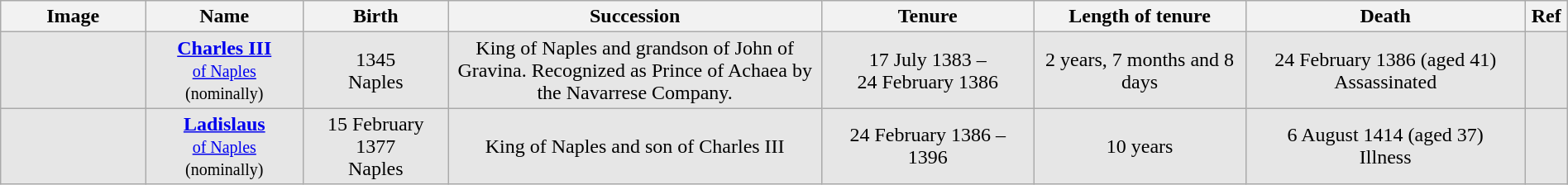<table class="wikitable" style="width:100%; text-align:center;">
<tr>
<th width="100">Image</th>
<th width="110">Name</th>
<th width="100">Birth</th>
<th width="270">Succession</th>
<th width="150">Tenure</th>
<th width="150">Length of tenure</th>
<th width="200">Death</th>
<th width="10">Ref</th>
</tr>
<tr>
<td style="background:#E6E6E6;"></td>
<td style="background:#E6E6E6;"><a href='#'><strong>Charles III</strong><br><small>of Naples</small></a><br><small>(nominally)</small></td>
<td style="background:#E6E6E6;">1345<br>Naples</td>
<td style="background:#E6E6E6;">King of Naples and grandson of John of Gravina. Recognized as Prince of Achaea by the Navarrese Company.</td>
<td style="background:#E6E6E6;">17 July 1383 –<br>24 February 1386</td>
<td style="background:#E6E6E6;">2 years, 7 months and 8 days</td>
<td style="background:#E6E6E6;">24 February 1386 (aged 41)<br>Assassinated</td>
<td style="background:#E6E6E6;"></td>
</tr>
<tr>
<td style="background:#E6E6E6;"></td>
<td style="background:#E6E6E6;"><a href='#'><strong>Ladislaus</strong><br><small>of Naples</small></a><br><small>(nominally)</small></td>
<td style="background:#E6E6E6;">15 February 1377<br>Naples</td>
<td style="background:#E6E6E6;">King of Naples and son of Charles III</td>
<td style="background:#E6E6E6;">24 February 1386 –<br>1396</td>
<td style="background:#E6E6E6;">10 years</td>
<td style="background:#E6E6E6;">6 August 1414 (aged 37)<br>Illness</td>
<td style="background:#E6E6E6;"></td>
</tr>
</table>
